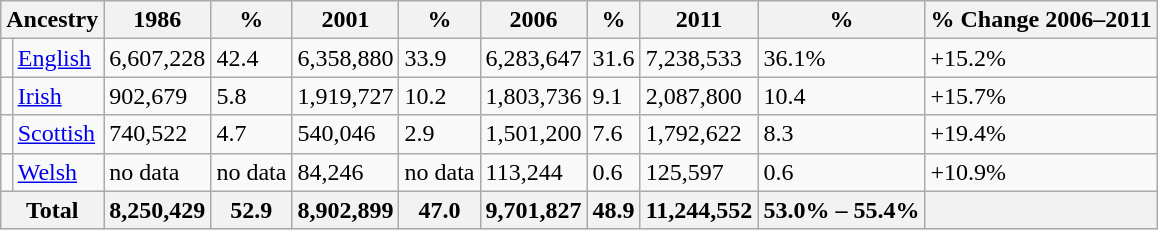<table class= "wikitable">
<tr>
<th colspan="2">Ancestry</th>
<th>1986</th>
<th>%</th>
<th>2001</th>
<th>%</th>
<th>2006</th>
<th>%</th>
<th>2011</th>
<th>%</th>
<th>% Change 2006–2011<br></th>
</tr>
<tr>
<td style="text-align:center;"></td>
<td><a href='#'>English</a></td>
<td>6,607,228</td>
<td>42.4</td>
<td>6,358,880</td>
<td>33.9</td>
<td>6,283,647</td>
<td>31.6</td>
<td>7,238,533</td>
<td>36.1%</td>
<td>+15.2%</td>
</tr>
<tr>
<td style="text-align:center;"></td>
<td><a href='#'>Irish</a></td>
<td>902,679</td>
<td>5.8</td>
<td>1,919,727</td>
<td>10.2</td>
<td>1,803,736</td>
<td>9.1</td>
<td>2,087,800</td>
<td>10.4</td>
<td>+15.7%</td>
</tr>
<tr>
<td style="text-align:center;"></td>
<td><a href='#'>Scottish</a></td>
<td>740,522</td>
<td>4.7</td>
<td>540,046</td>
<td>2.9</td>
<td>1,501,200</td>
<td>7.6</td>
<td>1,792,622</td>
<td>8.3</td>
<td>+19.4%</td>
</tr>
<tr>
<td style="text-align:center;"></td>
<td><a href='#'>Welsh</a></td>
<td>no data</td>
<td>no data</td>
<td>84,246</td>
<td>no data</td>
<td>113,244</td>
<td>0.6</td>
<td>125,597</td>
<td>0.6</td>
<td>+10.9%</td>
</tr>
<tr>
<th colspan="2">Total</th>
<th>8,250,429</th>
<th>52.9</th>
<th>8,902,899</th>
<th>47.0</th>
<th>9,701,827</th>
<th>48.9</th>
<th>11,244,552</th>
<th>53.0% – 55.4%</th>
<th></th>
</tr>
</table>
